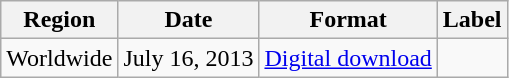<table class="wikitable">
<tr>
<th>Region</th>
<th>Date</th>
<th>Format</th>
<th>Label</th>
</tr>
<tr>
<td>Worldwide</td>
<td>July 16, 2013</td>
<td><a href='#'>Digital download</a></td>
<td></td>
</tr>
</table>
